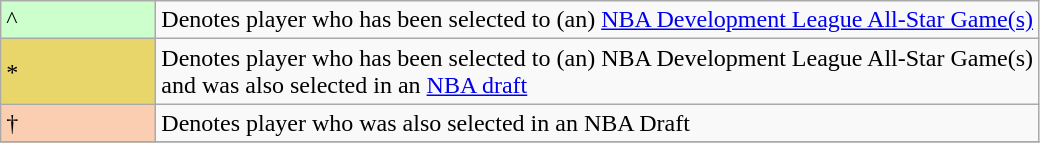<table class="wikitable">
<tr>
<td style="background-color:#CCFFCC; width:6em">^</td>
<td>Denotes player who has been selected to (an) <a href='#'>NBA Development League All-Star Game(s)</a></td>
</tr>
<tr>
<td style="background-color:#E9D66B; width=6em">*</td>
<td>Denotes player who has been selected to (an) NBA Development League All-Star Game(s)<br> and was also selected in an <a href='#'>NBA draft</a></td>
</tr>
<tr>
<td style="background-color:#FBCEB1; width:6em">†</td>
<td>Denotes player who was also selected in an NBA Draft</td>
</tr>
<tr>
</tr>
</table>
